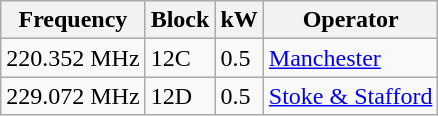<table class="wikitable sortable">
<tr>
<th>Frequency</th>
<th>Block</th>
<th>kW</th>
<th>Operator</th>
</tr>
<tr>
<td>220.352 MHz</td>
<td>12C</td>
<td>0.5</td>
<td><a href='#'>Manchester</a></td>
</tr>
<tr>
<td>229.072 MHz</td>
<td>12D</td>
<td>0.5</td>
<td><a href='#'>Stoke & Stafford</a></td>
</tr>
</table>
